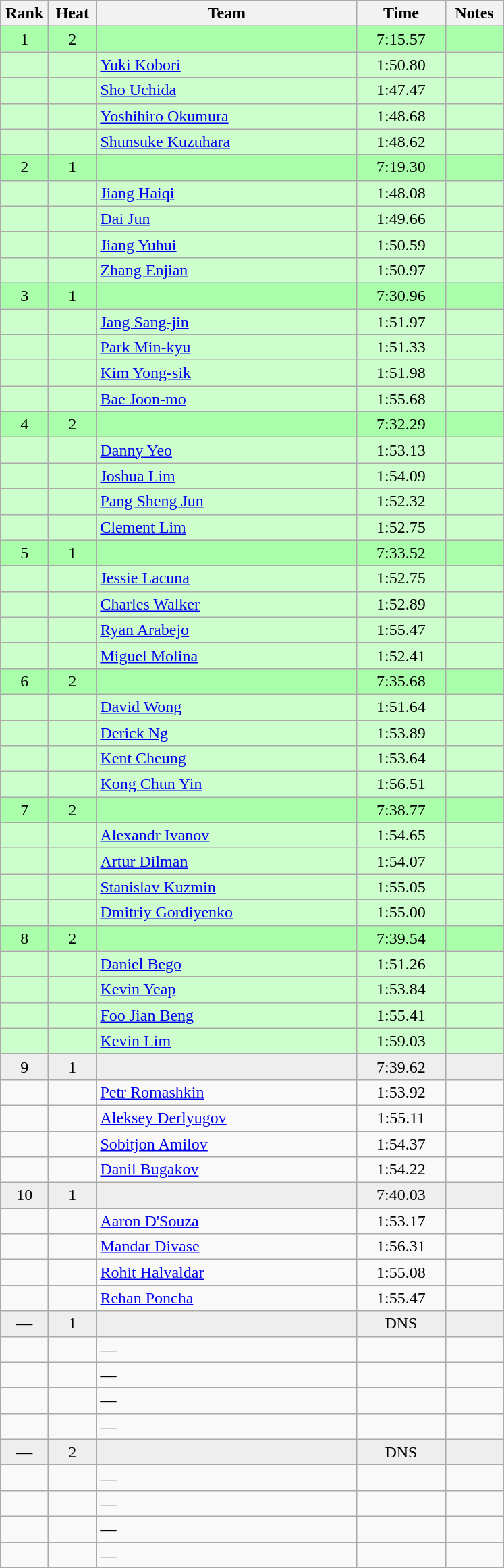<table class="wikitable" style="text-align:center">
<tr>
<th width=40>Rank</th>
<th width=40>Heat</th>
<th width=250>Team</th>
<th width=80>Time</th>
<th width=50>Notes</th>
</tr>
<tr bgcolor="aaffaa">
<td>1</td>
<td>2</td>
<td align=left></td>
<td>7:15.57</td>
<td></td>
</tr>
<tr bgcolor="ccffcc">
<td></td>
<td></td>
<td align=left><a href='#'>Yuki Kobori</a></td>
<td>1:50.80</td>
<td></td>
</tr>
<tr bgcolor="ccffcc">
<td></td>
<td></td>
<td align=left><a href='#'>Sho Uchida</a></td>
<td>1:47.47</td>
<td></td>
</tr>
<tr bgcolor="ccffcc">
<td></td>
<td></td>
<td align=left><a href='#'>Yoshihiro Okumura</a></td>
<td>1:48.68</td>
<td></td>
</tr>
<tr bgcolor="ccffcc">
<td></td>
<td></td>
<td align=left><a href='#'>Shunsuke Kuzuhara</a></td>
<td>1:48.62</td>
<td></td>
</tr>
<tr bgcolor="aaffaa">
<td>2</td>
<td>1</td>
<td align=left></td>
<td>7:19.30</td>
<td></td>
</tr>
<tr bgcolor="ccffcc">
<td></td>
<td></td>
<td align=left><a href='#'>Jiang Haiqi</a></td>
<td>1:48.08</td>
<td></td>
</tr>
<tr bgcolor="ccffcc">
<td></td>
<td></td>
<td align=left><a href='#'>Dai Jun</a></td>
<td>1:49.66</td>
<td></td>
</tr>
<tr bgcolor="ccffcc">
<td></td>
<td></td>
<td align=left><a href='#'>Jiang Yuhui</a></td>
<td>1:50.59</td>
<td></td>
</tr>
<tr bgcolor="ccffcc">
<td></td>
<td></td>
<td align=left><a href='#'>Zhang Enjian</a></td>
<td>1:50.97</td>
<td></td>
</tr>
<tr bgcolor="aaffaa">
<td>3</td>
<td>1</td>
<td align=left></td>
<td>7:30.96</td>
<td></td>
</tr>
<tr bgcolor="ccffcc">
<td></td>
<td></td>
<td align=left><a href='#'>Jang Sang-jin</a></td>
<td>1:51.97</td>
<td></td>
</tr>
<tr bgcolor="ccffcc">
<td></td>
<td></td>
<td align=left><a href='#'>Park Min-kyu</a></td>
<td>1:51.33</td>
<td></td>
</tr>
<tr bgcolor="ccffcc">
<td></td>
<td></td>
<td align=left><a href='#'>Kim Yong-sik</a></td>
<td>1:51.98</td>
<td></td>
</tr>
<tr bgcolor="ccffcc">
<td></td>
<td></td>
<td align=left><a href='#'>Bae Joon-mo</a></td>
<td>1:55.68</td>
<td></td>
</tr>
<tr bgcolor="aaffaa">
<td>4</td>
<td>2</td>
<td align=left></td>
<td>7:32.29</td>
<td></td>
</tr>
<tr bgcolor="ccffcc">
<td></td>
<td></td>
<td align=left><a href='#'>Danny Yeo</a></td>
<td>1:53.13</td>
<td></td>
</tr>
<tr bgcolor="ccffcc">
<td></td>
<td></td>
<td align=left><a href='#'>Joshua Lim</a></td>
<td>1:54.09</td>
<td></td>
</tr>
<tr bgcolor="ccffcc">
<td></td>
<td></td>
<td align=left><a href='#'>Pang Sheng Jun</a></td>
<td>1:52.32</td>
<td></td>
</tr>
<tr bgcolor="ccffcc">
<td></td>
<td></td>
<td align=left><a href='#'>Clement Lim</a></td>
<td>1:52.75</td>
<td></td>
</tr>
<tr bgcolor="aaffaa">
<td>5</td>
<td>1</td>
<td align=left></td>
<td>7:33.52</td>
<td></td>
</tr>
<tr bgcolor="ccffcc">
<td></td>
<td></td>
<td align=left><a href='#'>Jessie Lacuna</a></td>
<td>1:52.75</td>
<td></td>
</tr>
<tr bgcolor="ccffcc">
<td></td>
<td></td>
<td align=left><a href='#'>Charles Walker</a></td>
<td>1:52.89</td>
<td></td>
</tr>
<tr bgcolor="ccffcc">
<td></td>
<td></td>
<td align=left><a href='#'>Ryan Arabejo</a></td>
<td>1:55.47</td>
<td></td>
</tr>
<tr bgcolor="ccffcc">
<td></td>
<td></td>
<td align=left><a href='#'>Miguel Molina</a></td>
<td>1:52.41</td>
<td></td>
</tr>
<tr bgcolor="aaffaa">
<td>6</td>
<td>2</td>
<td align=left></td>
<td>7:35.68</td>
<td></td>
</tr>
<tr bgcolor="ccffcc">
<td></td>
<td></td>
<td align=left><a href='#'>David Wong</a></td>
<td>1:51.64</td>
<td></td>
</tr>
<tr bgcolor="ccffcc">
<td></td>
<td></td>
<td align=left><a href='#'>Derick Ng</a></td>
<td>1:53.89</td>
<td></td>
</tr>
<tr bgcolor="ccffcc">
<td></td>
<td></td>
<td align=left><a href='#'>Kent Cheung</a></td>
<td>1:53.64</td>
<td></td>
</tr>
<tr bgcolor="ccffcc">
<td></td>
<td></td>
<td align=left><a href='#'>Kong Chun Yin</a></td>
<td>1:56.51</td>
<td></td>
</tr>
<tr bgcolor="aaffaa">
<td>7</td>
<td>2</td>
<td align=left></td>
<td>7:38.77</td>
<td></td>
</tr>
<tr bgcolor="ccffcc">
<td></td>
<td></td>
<td align=left><a href='#'>Alexandr Ivanov</a></td>
<td>1:54.65</td>
<td></td>
</tr>
<tr bgcolor="ccffcc">
<td></td>
<td></td>
<td align=left><a href='#'>Artur Dilman</a></td>
<td>1:54.07</td>
<td></td>
</tr>
<tr bgcolor="ccffcc">
<td></td>
<td></td>
<td align=left><a href='#'>Stanislav Kuzmin</a></td>
<td>1:55.05</td>
<td></td>
</tr>
<tr bgcolor="ccffcc">
<td></td>
<td></td>
<td align=left><a href='#'>Dmitriy Gordiyenko</a></td>
<td>1:55.00</td>
<td></td>
</tr>
<tr bgcolor="aaffaa">
<td>8</td>
<td>2</td>
<td align=left></td>
<td>7:39.54</td>
<td></td>
</tr>
<tr bgcolor="ccffcc">
<td></td>
<td></td>
<td align=left><a href='#'>Daniel Bego</a></td>
<td>1:51.26</td>
<td></td>
</tr>
<tr bgcolor="ccffcc">
<td></td>
<td></td>
<td align=left><a href='#'>Kevin Yeap</a></td>
<td>1:53.84</td>
<td></td>
</tr>
<tr bgcolor="ccffcc">
<td></td>
<td></td>
<td align=left><a href='#'>Foo Jian Beng</a></td>
<td>1:55.41</td>
<td></td>
</tr>
<tr bgcolor="ccffcc">
<td></td>
<td></td>
<td align=left><a href='#'>Kevin Lim</a></td>
<td>1:59.03</td>
<td></td>
</tr>
<tr bgcolor=eeeeee>
<td>9</td>
<td>1</td>
<td align=left></td>
<td>7:39.62</td>
<td></td>
</tr>
<tr>
<td></td>
<td></td>
<td align=left><a href='#'>Petr Romashkin</a></td>
<td>1:53.92</td>
<td></td>
</tr>
<tr>
<td></td>
<td></td>
<td align=left><a href='#'>Aleksey Derlyugov</a></td>
<td>1:55.11</td>
<td></td>
</tr>
<tr>
<td></td>
<td></td>
<td align=left><a href='#'>Sobitjon Amilov</a></td>
<td>1:54.37</td>
<td></td>
</tr>
<tr>
<td></td>
<td></td>
<td align=left><a href='#'>Danil Bugakov</a></td>
<td>1:54.22</td>
<td></td>
</tr>
<tr bgcolor=eeeeee>
<td>10</td>
<td>1</td>
<td align=left></td>
<td>7:40.03</td>
<td></td>
</tr>
<tr>
<td></td>
<td></td>
<td align=left><a href='#'>Aaron D'Souza</a></td>
<td>1:53.17</td>
<td></td>
</tr>
<tr>
<td></td>
<td></td>
<td align=left><a href='#'>Mandar Divase</a></td>
<td>1:56.31</td>
<td></td>
</tr>
<tr>
<td></td>
<td></td>
<td align=left><a href='#'>Rohit Halvaldar</a></td>
<td>1:55.08</td>
<td></td>
</tr>
<tr>
<td></td>
<td></td>
<td align=left><a href='#'>Rehan Poncha</a></td>
<td>1:55.47</td>
<td></td>
</tr>
<tr bgcolor=eeeeee>
<td>—</td>
<td>1</td>
<td align=left></td>
<td>DNS</td>
<td></td>
</tr>
<tr>
<td></td>
<td></td>
<td align=left>—</td>
<td></td>
<td></td>
</tr>
<tr>
<td></td>
<td></td>
<td align=left>—</td>
<td></td>
<td></td>
</tr>
<tr>
<td></td>
<td></td>
<td align=left>—</td>
<td></td>
<td></td>
</tr>
<tr>
<td></td>
<td></td>
<td align=left>—</td>
<td></td>
<td></td>
</tr>
<tr bgcolor=eeeeee>
<td>—</td>
<td>2</td>
<td align=left></td>
<td>DNS</td>
<td></td>
</tr>
<tr>
<td></td>
<td></td>
<td align=left>—</td>
<td></td>
<td></td>
</tr>
<tr>
<td></td>
<td></td>
<td align=left>—</td>
<td></td>
<td></td>
</tr>
<tr>
<td></td>
<td></td>
<td align=left>—</td>
<td></td>
<td></td>
</tr>
<tr>
<td></td>
<td></td>
<td align=left>—</td>
<td></td>
<td></td>
</tr>
</table>
